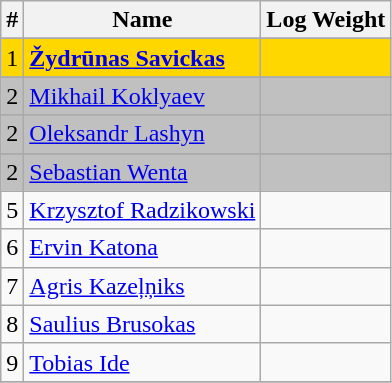<table class="wikitable" style="display: inline-table">
<tr>
<th>#</th>
<th>Name</th>
<th>Log Weight</th>
</tr>
<tr>
</tr>
<tr style="background:gold;">
<td>1</td>
<td> <strong><a href='#'>Žydrūnas Savickas</a></strong></td>
<td></td>
</tr>
<tr>
</tr>
<tr style="background:silver;">
<td>2</td>
<td> <a href='#'>Mikhail Koklyaev</a></td>
<td></td>
</tr>
<tr>
</tr>
<tr style="background:silver;">
<td>2</td>
<td> <a href='#'>Oleksandr Lashyn</a></td>
<td></td>
</tr>
<tr>
</tr>
<tr style="background:silver;">
<td>2</td>
<td> <a href='#'>Sebastian Wenta</a></td>
<td></td>
</tr>
<tr>
<td>5</td>
<td> <a href='#'>Krzysztof Radzikowski</a></td>
<td></td>
</tr>
<tr>
<td>6</td>
<td> <a href='#'>Ervin Katona</a></td>
<td></td>
</tr>
<tr>
<td>7</td>
<td> <a href='#'>Agris Kazeļņiks</a></td>
<td></td>
</tr>
<tr>
<td>8</td>
<td> <a href='#'>Saulius Brusokas</a></td>
<td></td>
</tr>
<tr>
<td>9</td>
<td> <a href='#'>Tobias Ide</a></td>
<td></td>
</tr>
<tr>
</tr>
</table>
